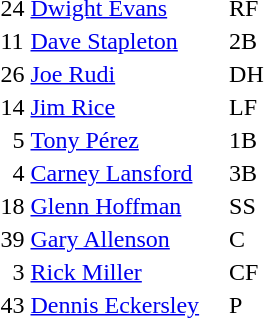<table>
<tr>
<td>24</td>
<td><a href='#'>Dwight Evans</a></td>
<td>RF</td>
</tr>
<tr>
<td>11</td>
<td><a href='#'>Dave Stapleton</a></td>
<td>2B</td>
</tr>
<tr>
<td>26</td>
<td><a href='#'>Joe Rudi</a>    </td>
<td>DH</td>
</tr>
<tr>
<td>14</td>
<td><a href='#'>Jim Rice</a></td>
<td>LF</td>
</tr>
<tr>
<td>  5</td>
<td><a href='#'>Tony Pérez</a></td>
<td>1B</td>
</tr>
<tr>
<td>  4</td>
<td><a href='#'>Carney Lansford</a></td>
<td>3B</td>
</tr>
<tr>
<td>18</td>
<td><a href='#'>Glenn Hoffman</a></td>
<td>SS</td>
</tr>
<tr>
<td>39</td>
<td><a href='#'>Gary Allenson</a></td>
<td>C</td>
</tr>
<tr>
<td>  3</td>
<td><a href='#'>Rick Miller</a></td>
<td>CF</td>
</tr>
<tr>
<td>43</td>
<td><a href='#'>Dennis Eckersley</a>    </td>
<td>P</td>
</tr>
</table>
